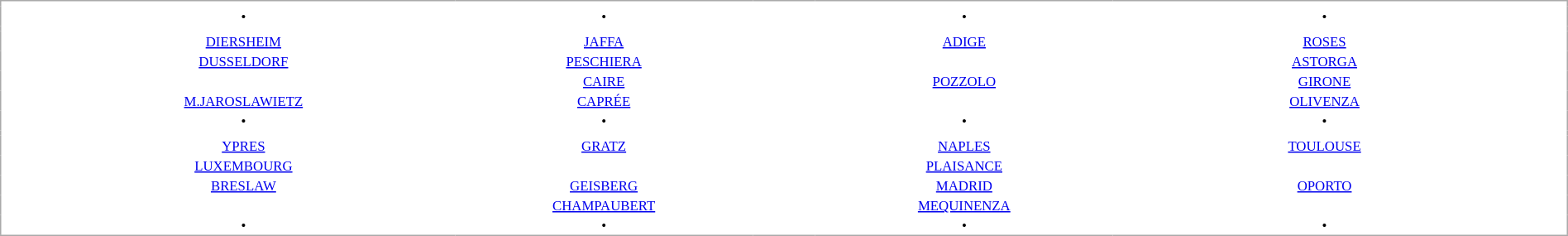<table align="center" border="0" cellspacing="0" cellpadding="2" style="border:1px solid #AAAAAA; border-collapse:collapse; font-size: 70%; text-align:center" width="100%">
<tr ---->
<th style="width: 6%;"></th>
<th style="width: 19%;"></th>
<th style="width: 4%;"></th>
<th style="width: 19%;"></th>
<th style="width: 4%;"></th>
<th style="width: 19%;"></th>
<th style="width: 4%;"></th>
<th style="width: 19%;"></th>
<th style="width: 6%;"></th>
</tr>
<tr --->
<td></td>
<td>•</td>
<td></td>
<td>•</td>
<td></td>
<td>•</td>
<td></td>
<td>•</td>
<td></td>
</tr>
<tr --->
<td></td>
<td></td>
<td></td>
<td></td>
<td></td>
<td></td>
<td></td>
<td></td>
<td></td>
</tr>
<tr --->
<td></td>
<td><a href='#'>DIERSHEIM</a></td>
<td></td>
<td><a href='#'>JAFFA</a></td>
<td></td>
<td><a href='#'>ADIGE</a></td>
<td></td>
<td><a href='#'>ROSES</a></td>
<td></td>
</tr>
<tr --->
<td></td>
<td><a href='#'>DUSSELDORF</a></td>
<td></td>
<td><a href='#'>PESCHIERA</a></td>
<td></td>
<td><a href='#'></a></td>
<td></td>
<td><a href='#'>ASTORGA</a></td>
<td></td>
</tr>
<tr --->
<td></td>
<td><a href='#'></a></td>
<td></td>
<td><a href='#'>CAIRE</a></td>
<td></td>
<td><a href='#'>POZZOLO</a></td>
<td></td>
<td><a href='#'>GIRONE</a></td>
<td></td>
</tr>
<tr --->
<td></td>
<td><a href='#'>M.JAROSLAWIETZ</a></td>
<td></td>
<td><a href='#'>CAPRÉE</a></td>
<td></td>
<td><a href='#'></a></td>
<td></td>
<td><a href='#'>OLIVENZA</a></td>
<td></td>
</tr>
<tr --->
<td></td>
<td>•</td>
<td></td>
<td>•</td>
<td></td>
<td>•</td>
<td></td>
<td>•</td>
<td></td>
</tr>
<tr --->
<td></td>
<td></td>
<td></td>
<td></td>
<td></td>
<td></td>
<td></td>
<td></td>
<td></td>
</tr>
<tr --->
<td></td>
<td><a href='#'>YPRES</a></td>
<td></td>
<td><a href='#'>GRATZ</a></td>
<td></td>
<td><a href='#'>NAPLES</a></td>
<td></td>
<td><a href='#'>TOULOUSE</a></td>
<td></td>
</tr>
<tr --->
<td></td>
<td><a href='#'>LUXEMBOURG</a></td>
<td></td>
<td><a href='#'></a></td>
<td></td>
<td><a href='#'>PLAISANCE</a></td>
<td></td>
<td><a href='#'></a></td>
<td></td>
</tr>
<tr --->
<td></td>
<td><a href='#'>BRESLAW</a></td>
<td></td>
<td><a href='#'>GEISBERG</a></td>
<td></td>
<td><a href='#'>MADRID</a></td>
<td></td>
<td><a href='#'>OPORTO</a></td>
<td></td>
</tr>
<tr --->
<td></td>
<td><a href='#'></a></td>
<td></td>
<td><a href='#'>CHAMPAUBERT</a></td>
<td></td>
<td><a href='#'>MEQUINENZA</a></td>
<td></td>
<td><a href='#'></a></td>
<td></td>
</tr>
<tr --->
<td></td>
<td>•</td>
<td></td>
<td>•</td>
<td></td>
<td>•</td>
<td></td>
<td>•</td>
<td></td>
</tr>
<tr --->
</tr>
</table>
